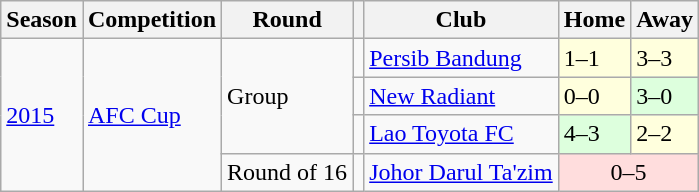<table class="wikitable">
<tr>
<th>Season</th>
<th>Competition</th>
<th>Round</th>
<th></th>
<th>Club</th>
<th>Home</th>
<th>Away</th>
</tr>
<tr>
<td rowspan="4"><a href='#'>2015</a></td>
<td rowspan="4"><a href='#'>AFC Cup</a></td>
<td rowspan="3">Group</td>
<td></td>
<td><a href='#'>Persib Bandung</a></td>
<td style="background:#ffd;">1–1</td>
<td style="background:#ffd;">3–3</td>
</tr>
<tr>
<td></td>
<td><a href='#'>New Radiant</a></td>
<td style="background:#ffd;">0–0</td>
<td style="background:#dfd;">3–0</td>
</tr>
<tr>
<td></td>
<td><a href='#'>Lao Toyota FC</a></td>
<td style="background:#dfd;">4–3</td>
<td style="background:#ffd;">2–2</td>
</tr>
<tr>
<td>Round of 16</td>
<td></td>
<td><a href='#'>Johor Darul Ta'zim</a></td>
<td style="background:#fdd;text-align:center;" colspan=2>0–5</td>
</tr>
</table>
